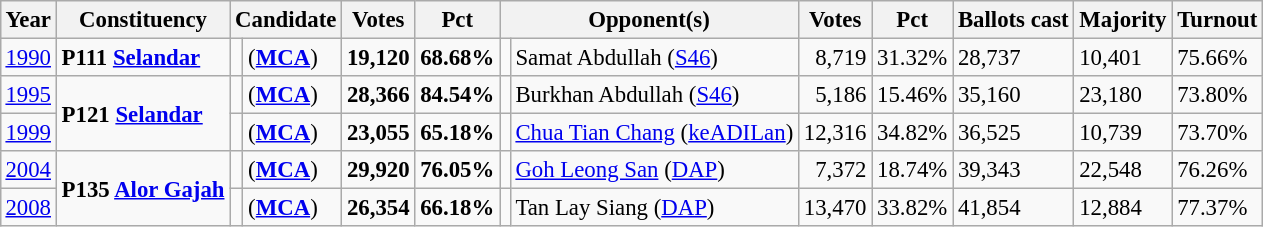<table class="wikitable" style="margin:0.5em ; font-size:95%">
<tr>
<th>Year</th>
<th>Constituency</th>
<th colspan=2>Candidate</th>
<th>Votes</th>
<th>Pct</th>
<th colspan=2>Opponent(s)</th>
<th>Votes</th>
<th>Pct</th>
<th>Ballots cast</th>
<th>Majority</th>
<th>Turnout</th>
</tr>
<tr>
<td><a href='#'>1990</a></td>
<td><strong>P111 <a href='#'>Selandar</a></strong></td>
<td></td>
<td> (<a href='#'><strong>MCA</strong></a>)</td>
<td align="right"><strong>19,120</strong></td>
<td><strong>68.68%</strong></td>
<td></td>
<td>Samat Abdullah (<a href='#'>S46</a>)</td>
<td align="right">8,719</td>
<td>31.32%</td>
<td>28,737</td>
<td>10,401</td>
<td>75.66%</td>
</tr>
<tr>
<td><a href='#'>1995</a></td>
<td rowspan=2><strong>P121 <a href='#'>Selandar</a></strong></td>
<td></td>
<td> (<a href='#'><strong>MCA</strong></a>)</td>
<td align="right"><strong>28,366</strong></td>
<td><strong>84.54%</strong></td>
<td></td>
<td>Burkhan Abdullah (<a href='#'>S46</a>)</td>
<td align="right">5,186</td>
<td>15.46%</td>
<td>35,160</td>
<td>23,180</td>
<td>73.80%</td>
</tr>
<tr>
<td><a href='#'>1999</a></td>
<td></td>
<td> (<a href='#'><strong>MCA</strong></a>)</td>
<td align="right"><strong>23,055</strong></td>
<td><strong>65.18%</strong></td>
<td></td>
<td><a href='#'>Chua Tian Chang</a> (<a href='#'>keADILan</a>)</td>
<td align="right">12,316</td>
<td>34.82%</td>
<td>36,525</td>
<td>10,739</td>
<td>73.70%</td>
</tr>
<tr>
<td><a href='#'>2004</a></td>
<td rowspan=2><strong>P135 <a href='#'>Alor Gajah</a></strong></td>
<td></td>
<td> (<a href='#'><strong>MCA</strong></a>)</td>
<td align="right"><strong>29,920</strong></td>
<td><strong>76.05%</strong></td>
<td></td>
<td><a href='#'>Goh Leong San</a> (<a href='#'>DAP</a>)</td>
<td align="right">7,372</td>
<td>18.74%</td>
<td>39,343</td>
<td>22,548</td>
<td>76.26%</td>
</tr>
<tr>
<td><a href='#'>2008</a></td>
<td></td>
<td> (<a href='#'><strong>MCA</strong></a>)</td>
<td align="right"><strong>26,354</strong></td>
<td><strong>66.18%</strong></td>
<td></td>
<td>Tan Lay Siang (<a href='#'>DAP</a>)</td>
<td align="right">13,470</td>
<td>33.82%</td>
<td>41,854</td>
<td>12,884</td>
<td>77.37%</td>
</tr>
</table>
